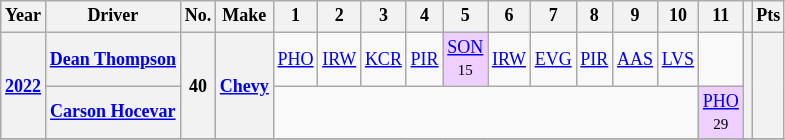<table class="wikitable" style="text-align:center; font-size:75%">
<tr>
<th>Year</th>
<th>Driver</th>
<th>No.</th>
<th>Make</th>
<th>1</th>
<th>2</th>
<th>3</th>
<th>4</th>
<th>5</th>
<th>6</th>
<th>7</th>
<th>8</th>
<th>9</th>
<th>10</th>
<th>11</th>
<th></th>
<th>Pts</th>
</tr>
<tr>
<th rowspan=2><a href='#'>2022</a></th>
<th><a href='#'>Dean Thompson</a></th>
<th rowspan=2>40</th>
<th rowspan=2><a href='#'>Chevy</a></th>
<td><a href='#'>PHO</a></td>
<td><a href='#'>IRW</a></td>
<td><a href='#'>KCR</a></td>
<td><a href='#'>PIR</a></td>
<td style="background:#EFCFFF;"><a href='#'>SON</a><br><small>15</small></td>
<td><a href='#'>IRW</a></td>
<td><a href='#'>EVG</a></td>
<td><a href='#'>PIR</a></td>
<td><a href='#'>AAS</a></td>
<td><a href='#'>LVS</a></td>
<td></td>
<th rowspan=2></th>
<th rowspan=2></th>
</tr>
<tr>
<th><a href='#'>Carson Hocevar</a></th>
<td colspan=10></td>
<td style="background:#EFCFFF;"><a href='#'>PHO</a><br><small>29</small></td>
</tr>
<tr>
</tr>
</table>
